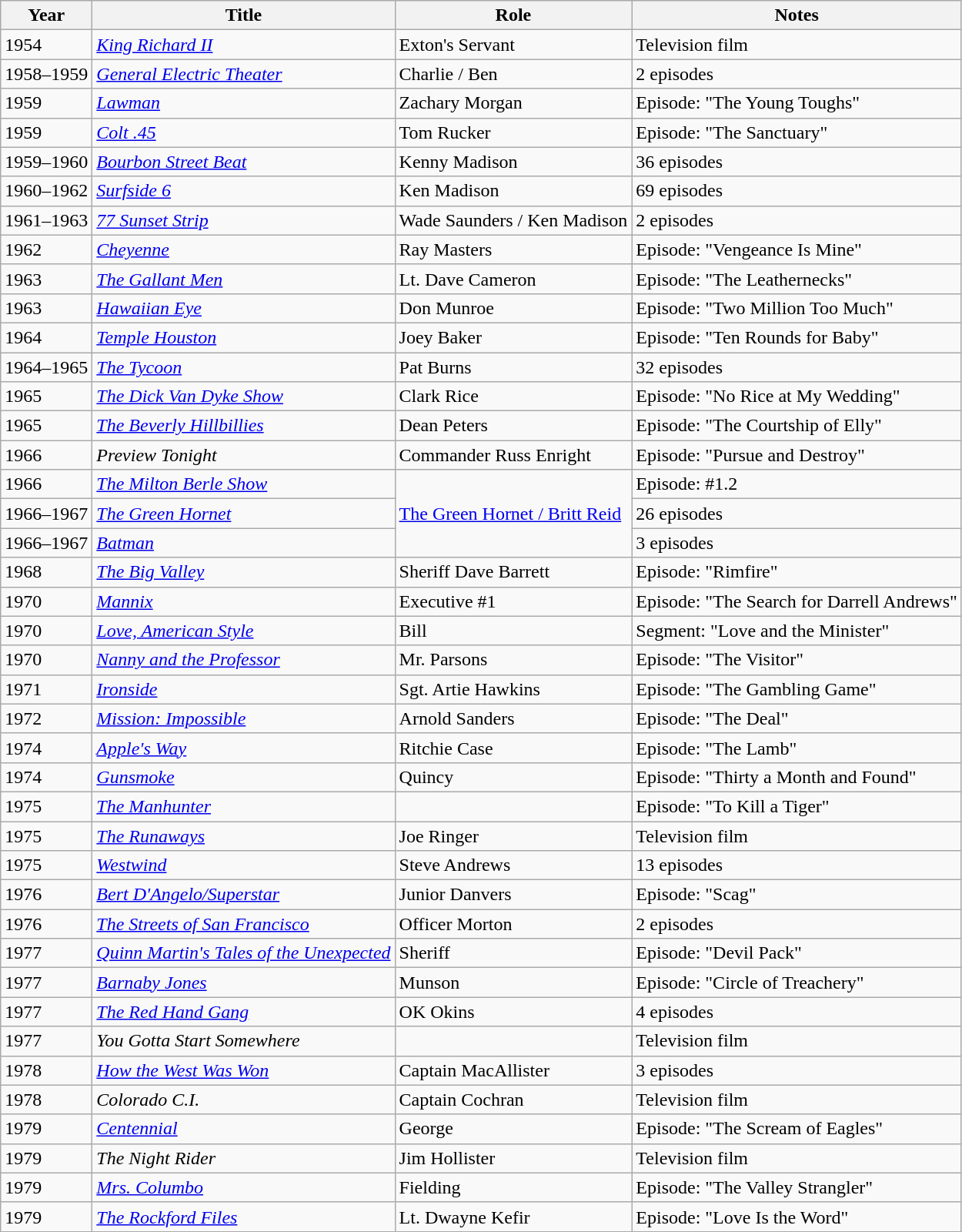<table class="wikitable sortable">
<tr>
<th>Year</th>
<th>Title</th>
<th>Role</th>
<th class="unsortable">Notes</th>
</tr>
<tr>
<td>1954</td>
<td><em><a href='#'>King Richard II</a></em></td>
<td>Exton's Servant</td>
<td>Television film</td>
</tr>
<tr>
<td>1958–1959</td>
<td><em><a href='#'>General Electric Theater</a></em></td>
<td>Charlie / Ben</td>
<td>2 episodes</td>
</tr>
<tr>
<td>1959</td>
<td><em><a href='#'>Lawman</a></em></td>
<td>Zachary Morgan</td>
<td>Episode: "The Young Toughs"</td>
</tr>
<tr>
<td>1959</td>
<td><em><a href='#'>Colt .45</a></em></td>
<td>Tom Rucker</td>
<td>Episode: "The Sanctuary"</td>
</tr>
<tr>
<td>1959–1960</td>
<td><em><a href='#'>Bourbon Street Beat</a></em></td>
<td>Kenny Madison</td>
<td>36 episodes</td>
</tr>
<tr>
<td>1960–1962</td>
<td><em><a href='#'>Surfside 6</a></em></td>
<td>Ken Madison</td>
<td>69 episodes</td>
</tr>
<tr>
<td>1961–1963</td>
<td><em><a href='#'>77 Sunset Strip</a></em></td>
<td>Wade Saunders / Ken Madison</td>
<td>2 episodes</td>
</tr>
<tr>
<td>1962</td>
<td><em><a href='#'>Cheyenne</a></em></td>
<td>Ray Masters</td>
<td>Episode: "Vengeance Is Mine"</td>
</tr>
<tr>
<td>1963</td>
<td><em><a href='#'>The Gallant Men</a></em></td>
<td>Lt. Dave Cameron</td>
<td>Episode: "The Leathernecks"</td>
</tr>
<tr>
<td>1963</td>
<td><em><a href='#'>Hawaiian Eye</a></em></td>
<td>Don Munroe</td>
<td>Episode: "Two Million Too Much"</td>
</tr>
<tr>
<td>1964</td>
<td><em><a href='#'>Temple Houston</a></em></td>
<td>Joey Baker</td>
<td>Episode: "Ten Rounds for Baby"</td>
</tr>
<tr>
<td>1964–1965</td>
<td><em><a href='#'>The Tycoon</a></em></td>
<td>Pat Burns</td>
<td>32 episodes</td>
</tr>
<tr>
<td>1965</td>
<td><em><a href='#'>The Dick Van Dyke Show</a></em></td>
<td>Clark Rice</td>
<td>Episode: "No Rice at My Wedding"</td>
</tr>
<tr>
<td>1965</td>
<td><em><a href='#'>The Beverly Hillbillies</a></em></td>
<td>Dean Peters</td>
<td>Episode: "The Courtship of Elly"</td>
</tr>
<tr>
<td>1966</td>
<td><em>Preview Tonight</em></td>
<td>Commander Russ Enright</td>
<td>Episode: "Pursue and Destroy"</td>
</tr>
<tr>
<td>1966</td>
<td><em><a href='#'>The Milton Berle Show</a></em></td>
<td rowspan="3"><a href='#'>The Green Hornet / Britt Reid</a></td>
<td>Episode: #1.2</td>
</tr>
<tr>
<td>1966–1967</td>
<td><em><a href='#'>The Green Hornet</a></em></td>
<td>26 episodes</td>
</tr>
<tr>
<td>1966–1967</td>
<td><em><a href='#'>Batman</a></em></td>
<td>3 episodes</td>
</tr>
<tr>
<td>1968</td>
<td><em><a href='#'>The Big Valley</a></em></td>
<td>Sheriff Dave Barrett</td>
<td>Episode: "Rimfire"</td>
</tr>
<tr>
<td>1970</td>
<td><em><a href='#'>Mannix</a></em></td>
<td>Executive #1</td>
<td>Episode: "The Search for Darrell Andrews"</td>
</tr>
<tr>
<td>1970</td>
<td><em><a href='#'>Love, American Style</a></em></td>
<td>Bill</td>
<td>Segment: "Love and the Minister"</td>
</tr>
<tr>
<td>1970</td>
<td><em><a href='#'>Nanny and the Professor</a></em></td>
<td>Mr. Parsons</td>
<td>Episode: "The Visitor"</td>
</tr>
<tr>
<td>1971</td>
<td><em><a href='#'>Ironside</a></em></td>
<td>Sgt. Artie Hawkins</td>
<td>Episode: "The Gambling Game"</td>
</tr>
<tr>
<td>1972</td>
<td><em><a href='#'>Mission: Impossible</a></em></td>
<td>Arnold Sanders</td>
<td>Episode: "The Deal"</td>
</tr>
<tr>
<td>1974</td>
<td><em><a href='#'>Apple's Way</a></em></td>
<td>Ritchie Case</td>
<td>Episode: "The Lamb"</td>
</tr>
<tr>
<td>1974</td>
<td><em><a href='#'>Gunsmoke</a></em></td>
<td>Quincy</td>
<td>Episode: "Thirty a Month and Found"</td>
</tr>
<tr>
<td>1975</td>
<td><em><a href='#'>The Manhunter</a></em></td>
<td></td>
<td>Episode: "To Kill a Tiger"</td>
</tr>
<tr>
<td>1975</td>
<td><em><a href='#'>The Runaways</a></em></td>
<td>Joe Ringer</td>
<td>Television film</td>
</tr>
<tr>
<td>1975</td>
<td><em><a href='#'>Westwind</a></em></td>
<td>Steve Andrews</td>
<td>13 episodes</td>
</tr>
<tr>
<td>1976</td>
<td><em><a href='#'>Bert D'Angelo/Superstar</a></em></td>
<td>Junior Danvers</td>
<td>Episode: "Scag"</td>
</tr>
<tr>
<td>1976</td>
<td><em><a href='#'>The Streets of San Francisco</a></em></td>
<td>Officer Morton</td>
<td>2 episodes</td>
</tr>
<tr>
<td>1977</td>
<td><em><a href='#'>Quinn Martin's Tales of the Unexpected</a></em></td>
<td>Sheriff</td>
<td>Episode: "Devil Pack"</td>
</tr>
<tr>
<td>1977</td>
<td><em><a href='#'>Barnaby Jones</a></em></td>
<td>Munson</td>
<td>Episode: "Circle of Treachery"</td>
</tr>
<tr>
<td>1977</td>
<td><em><a href='#'>The Red Hand Gang</a></em></td>
<td>OK Okins</td>
<td>4 episodes</td>
</tr>
<tr>
<td>1977</td>
<td><em>You Gotta Start Somewhere</em></td>
<td></td>
<td>Television film</td>
</tr>
<tr>
<td>1978</td>
<td><em><a href='#'>How the West Was Won</a></em></td>
<td>Captain MacAllister</td>
<td>3 episodes</td>
</tr>
<tr>
<td>1978</td>
<td><em>Colorado C.I.</em></td>
<td>Captain Cochran</td>
<td>Television film</td>
</tr>
<tr>
<td>1979</td>
<td><em><a href='#'>Centennial</a></em></td>
<td>George</td>
<td>Episode: "The Scream of Eagles"</td>
</tr>
<tr>
<td>1979</td>
<td><em>The Night Rider</em></td>
<td>Jim Hollister</td>
<td>Television film</td>
</tr>
<tr>
<td>1979</td>
<td><em><a href='#'>Mrs. Columbo</a></em></td>
<td>Fielding</td>
<td>Episode: "The Valley Strangler"</td>
</tr>
<tr>
<td>1979</td>
<td><em><a href='#'>The Rockford Files</a></em></td>
<td>Lt. Dwayne Kefir</td>
<td>Episode: "Love Is the Word"</td>
</tr>
</table>
